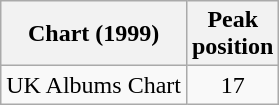<table class="wikitable sortable">
<tr>
<th>Chart (1999)</th>
<th>Peak<br>position</th>
</tr>
<tr>
<td>UK Albums Chart</td>
<td style="text-align:center;">17</td>
</tr>
</table>
